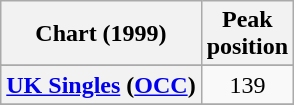<table class="wikitable plainrowheaders" style="text-align:center">
<tr>
<th scope=col>Chart (1999)</th>
<th scope=col>Peak<br>position</th>
</tr>
<tr>
</tr>
<tr>
</tr>
<tr>
<th scope="row"><a href='#'>UK Singles</a> (<a href='#'>OCC</a>)</th>
<td>139</td>
</tr>
<tr>
</tr>
</table>
